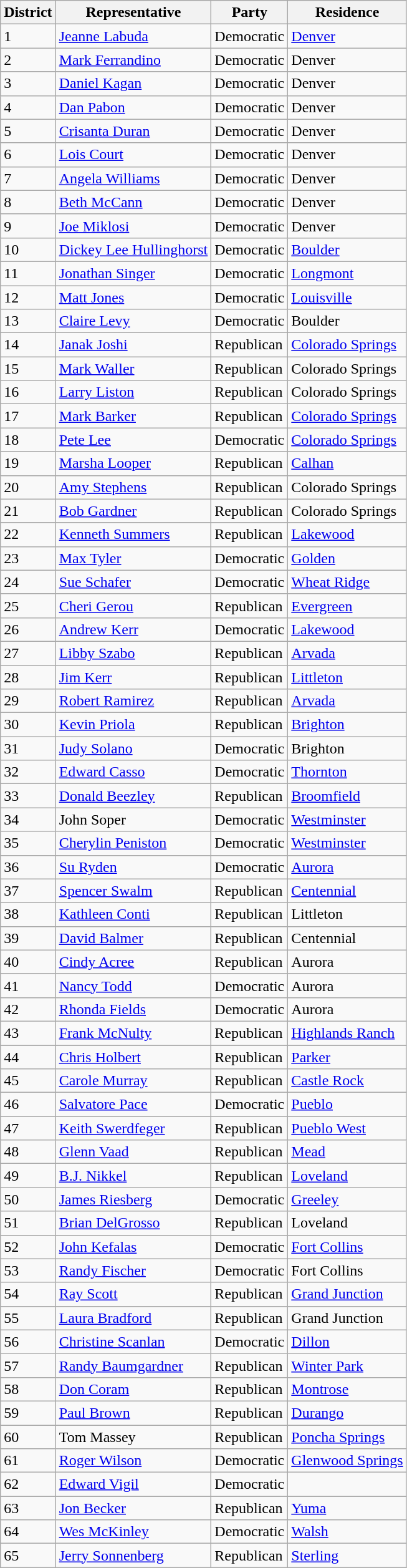<table class=wikitable>
<tr>
<th>District</th>
<th>Representative</th>
<th>Party</th>
<th>Residence</th>
</tr>
<tr>
<td>1</td>
<td><a href='#'>Jeanne Labuda</a></td>
<td>Democratic</td>
<td><a href='#'>Denver</a></td>
</tr>
<tr>
<td>2</td>
<td><a href='#'>Mark Ferrandino</a></td>
<td>Democratic</td>
<td>Denver</td>
</tr>
<tr>
<td>3</td>
<td><a href='#'>Daniel Kagan</a></td>
<td>Democratic</td>
<td>Denver</td>
</tr>
<tr>
<td>4</td>
<td><a href='#'>Dan Pabon</a></td>
<td>Democratic</td>
<td>Denver</td>
</tr>
<tr>
<td>5</td>
<td><a href='#'>Crisanta Duran</a></td>
<td>Democratic</td>
<td>Denver</td>
</tr>
<tr>
<td>6</td>
<td><a href='#'>Lois Court</a></td>
<td>Democratic</td>
<td>Denver</td>
</tr>
<tr>
<td>7</td>
<td><a href='#'>Angela Williams</a></td>
<td>Democratic</td>
<td>Denver</td>
</tr>
<tr>
<td>8</td>
<td><a href='#'>Beth McCann</a></td>
<td>Democratic</td>
<td>Denver</td>
</tr>
<tr>
<td>9</td>
<td><a href='#'>Joe Miklosi</a></td>
<td>Democratic</td>
<td>Denver</td>
</tr>
<tr>
<td>10</td>
<td><a href='#'>Dickey Lee Hullinghorst</a></td>
<td>Democratic</td>
<td><a href='#'>Boulder</a></td>
</tr>
<tr>
<td>11</td>
<td><a href='#'>Jonathan Singer</a></td>
<td>Democratic</td>
<td><a href='#'>Longmont</a></td>
</tr>
<tr>
<td>12</td>
<td><a href='#'>Matt Jones</a></td>
<td>Democratic</td>
<td><a href='#'>Louisville</a></td>
</tr>
<tr>
<td>13</td>
<td><a href='#'>Claire Levy</a></td>
<td>Democratic</td>
<td>Boulder</td>
</tr>
<tr>
<td>14</td>
<td><a href='#'>Janak Joshi</a></td>
<td>Republican</td>
<td><a href='#'>Colorado Springs</a></td>
</tr>
<tr>
<td>15</td>
<td><a href='#'>Mark Waller</a></td>
<td>Republican</td>
<td>Colorado Springs</td>
</tr>
<tr>
<td>16</td>
<td><a href='#'>Larry Liston</a></td>
<td>Republican</td>
<td>Colorado Springs</td>
</tr>
<tr>
<td>17</td>
<td><a href='#'>Mark Barker</a></td>
<td>Republican</td>
<td><a href='#'>Colorado Springs</a></td>
</tr>
<tr>
<td>18</td>
<td><a href='#'>Pete Lee</a></td>
<td>Democratic</td>
<td><a href='#'>Colorado Springs</a></td>
</tr>
<tr>
<td>19</td>
<td><a href='#'>Marsha Looper</a></td>
<td>Republican</td>
<td><a href='#'>Calhan</a></td>
</tr>
<tr>
<td>20</td>
<td><a href='#'>Amy Stephens</a></td>
<td>Republican</td>
<td>Colorado Springs</td>
</tr>
<tr>
<td>21</td>
<td><a href='#'>Bob Gardner</a></td>
<td>Republican</td>
<td>Colorado Springs</td>
</tr>
<tr>
<td>22</td>
<td><a href='#'>Kenneth Summers</a></td>
<td>Republican</td>
<td><a href='#'>Lakewood</a></td>
</tr>
<tr>
<td>23</td>
<td><a href='#'>Max Tyler</a></td>
<td>Democratic</td>
<td><a href='#'>Golden</a></td>
</tr>
<tr>
<td>24</td>
<td><a href='#'>Sue Schafer</a></td>
<td>Democratic</td>
<td><a href='#'>Wheat Ridge</a></td>
</tr>
<tr>
<td>25</td>
<td><a href='#'>Cheri Gerou</a></td>
<td>Republican</td>
<td><a href='#'>Evergreen</a></td>
</tr>
<tr>
<td>26</td>
<td><a href='#'>Andrew Kerr</a></td>
<td>Democratic</td>
<td><a href='#'>Lakewood</a></td>
</tr>
<tr>
<td>27</td>
<td><a href='#'>Libby Szabo</a></td>
<td>Republican</td>
<td><a href='#'>Arvada</a></td>
</tr>
<tr>
<td>28</td>
<td><a href='#'>Jim Kerr</a></td>
<td>Republican</td>
<td><a href='#'>Littleton</a></td>
</tr>
<tr>
<td>29</td>
<td><a href='#'>Robert Ramirez</a></td>
<td>Republican</td>
<td><a href='#'>Arvada</a></td>
</tr>
<tr>
<td>30</td>
<td><a href='#'>Kevin Priola</a></td>
<td>Republican</td>
<td><a href='#'>Brighton</a></td>
</tr>
<tr>
<td>31</td>
<td><a href='#'>Judy Solano</a></td>
<td>Democratic</td>
<td>Brighton</td>
</tr>
<tr>
<td>32</td>
<td><a href='#'>Edward Casso</a></td>
<td>Democratic</td>
<td><a href='#'>Thornton</a></td>
</tr>
<tr>
<td>33</td>
<td><a href='#'>Donald Beezley</a></td>
<td>Republican</td>
<td><a href='#'>Broomfield</a></td>
</tr>
<tr>
<td>34</td>
<td>John Soper</td>
<td>Democratic</td>
<td><a href='#'>Westminster</a></td>
</tr>
<tr>
<td>35</td>
<td><a href='#'>Cherylin Peniston</a></td>
<td>Democratic</td>
<td><a href='#'>Westminster</a></td>
</tr>
<tr>
<td>36</td>
<td><a href='#'>Su Ryden</a></td>
<td>Democratic</td>
<td><a href='#'>Aurora</a></td>
</tr>
<tr>
<td>37</td>
<td><a href='#'>Spencer Swalm</a></td>
<td>Republican</td>
<td><a href='#'>Centennial</a></td>
</tr>
<tr>
<td>38</td>
<td><a href='#'>Kathleen Conti</a></td>
<td>Republican</td>
<td>Littleton</td>
</tr>
<tr>
<td>39</td>
<td><a href='#'>David Balmer</a></td>
<td>Republican</td>
<td>Centennial</td>
</tr>
<tr>
<td>40</td>
<td><a href='#'>Cindy Acree</a></td>
<td>Republican</td>
<td>Aurora</td>
</tr>
<tr>
<td>41</td>
<td><a href='#'>Nancy Todd</a></td>
<td>Democratic</td>
<td>Aurora</td>
</tr>
<tr>
<td>42</td>
<td><a href='#'>Rhonda Fields</a></td>
<td>Democratic</td>
<td>Aurora</td>
</tr>
<tr>
<td>43</td>
<td><a href='#'>Frank McNulty</a></td>
<td>Republican</td>
<td><a href='#'>Highlands Ranch</a></td>
</tr>
<tr>
<td>44</td>
<td><a href='#'>Chris Holbert</a></td>
<td>Republican</td>
<td><a href='#'>Parker</a></td>
</tr>
<tr>
<td>45</td>
<td><a href='#'>Carole Murray</a></td>
<td>Republican</td>
<td><a href='#'>Castle Rock</a></td>
</tr>
<tr>
<td>46</td>
<td><a href='#'>Salvatore Pace</a></td>
<td>Democratic</td>
<td><a href='#'>Pueblo</a></td>
</tr>
<tr>
<td>47</td>
<td><a href='#'>Keith Swerdfeger</a></td>
<td>Republican</td>
<td><a href='#'>Pueblo West</a></td>
</tr>
<tr>
<td>48</td>
<td><a href='#'>Glenn Vaad</a></td>
<td>Republican</td>
<td><a href='#'>Mead</a></td>
</tr>
<tr>
<td>49</td>
<td><a href='#'>B.J. Nikkel</a></td>
<td>Republican</td>
<td><a href='#'>Loveland</a></td>
</tr>
<tr>
<td>50</td>
<td><a href='#'>James Riesberg</a></td>
<td>Democratic</td>
<td><a href='#'>Greeley</a></td>
</tr>
<tr>
<td>51</td>
<td><a href='#'>Brian DelGrosso</a></td>
<td>Republican</td>
<td>Loveland</td>
</tr>
<tr>
<td>52</td>
<td><a href='#'>John Kefalas</a></td>
<td>Democratic</td>
<td><a href='#'>Fort Collins</a></td>
</tr>
<tr>
<td>53</td>
<td><a href='#'>Randy Fischer</a></td>
<td>Democratic</td>
<td>Fort Collins</td>
</tr>
<tr>
<td>54</td>
<td><a href='#'>Ray Scott</a></td>
<td>Republican</td>
<td><a href='#'>Grand Junction</a></td>
</tr>
<tr>
<td>55</td>
<td><a href='#'>Laura Bradford</a></td>
<td>Republican</td>
<td>Grand Junction</td>
</tr>
<tr>
<td>56</td>
<td><a href='#'>Christine Scanlan</a></td>
<td>Democratic</td>
<td><a href='#'>Dillon</a></td>
</tr>
<tr>
<td>57</td>
<td><a href='#'>Randy Baumgardner</a></td>
<td>Republican</td>
<td><a href='#'>Winter Park</a></td>
</tr>
<tr>
<td>58</td>
<td><a href='#'>Don Coram</a></td>
<td>Republican</td>
<td><a href='#'>Montrose</a></td>
</tr>
<tr>
<td>59</td>
<td><a href='#'>Paul Brown</a></td>
<td>Republican</td>
<td><a href='#'>Durango</a></td>
</tr>
<tr>
<td>60</td>
<td>Tom Massey</td>
<td>Republican</td>
<td><a href='#'>Poncha Springs</a></td>
</tr>
<tr>
<td>61</td>
<td><a href='#'>Roger Wilson</a></td>
<td>Democratic</td>
<td><a href='#'>Glenwood Springs</a></td>
</tr>
<tr>
<td>62</td>
<td><a href='#'>Edward Vigil</a></td>
<td>Democratic</td>
<td></td>
</tr>
<tr>
<td>63</td>
<td><a href='#'>Jon Becker</a></td>
<td>Republican</td>
<td><a href='#'>Yuma</a></td>
</tr>
<tr>
<td>64</td>
<td><a href='#'>Wes McKinley</a></td>
<td>Democratic</td>
<td><a href='#'>Walsh</a></td>
</tr>
<tr>
<td>65</td>
<td><a href='#'>Jerry Sonnenberg</a></td>
<td>Republican</td>
<td><a href='#'>Sterling</a></td>
</tr>
</table>
